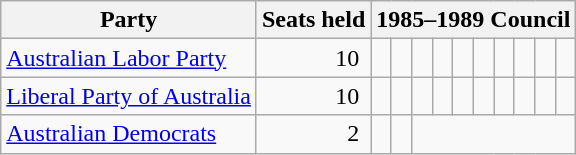<table class="wikitable">
<tr>
<th rowspan=1>Party</th>
<th colspan=1>Seats held</th>
<th rowspan=1 colspan=11>1985–1989 Council</th>
</tr>
<tr>
<td><a href='#'>Australian Labor Party</a></td>
<td align=right>10 </td>
<td> </td>
<td> </td>
<td> </td>
<td> </td>
<td> </td>
<td> </td>
<td> </td>
<td> </td>
<td> </td>
<td> </td>
</tr>
<tr>
<td><a href='#'>Liberal Party of Australia</a></td>
<td align=right>10 </td>
<td> </td>
<td> </td>
<td> </td>
<td> </td>
<td> </td>
<td> </td>
<td> </td>
<td> </td>
<td> </td>
<td> </td>
</tr>
<tr>
<td><a href='#'>Australian Democrats</a></td>
<td align=right>2 </td>
<td> </td>
<td> </td>
</tr>
</table>
